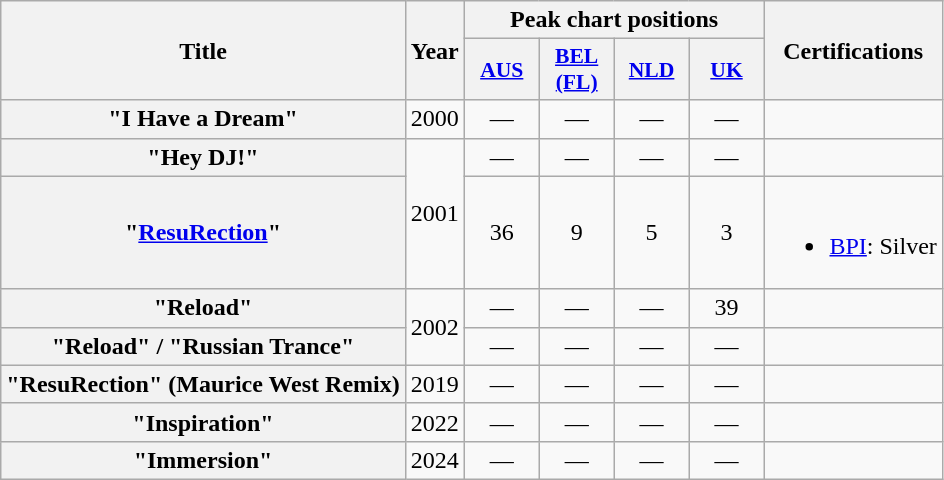<table class="wikitable plainrowheaders" style="text-align:center;">
<tr>
<th scope="col" rowspan="2">Title</th>
<th scope="col" rowspan="2">Year</th>
<th scope="col" colspan="4">Peak chart positions</th>
<th scope="col" rowspan="2">Certifications</th>
</tr>
<tr>
<th scope="col" style="width:3em;font-size:90%;"><a href='#'>AUS</a><br></th>
<th scope="col" style="width:3em;font-size:90%;"><a href='#'>BEL<br>(FL)</a><br></th>
<th scope="col" style="width:3em;font-size:90%;"><a href='#'>NLD</a><br></th>
<th scope="col" style="width:3em;font-size:90%;"><a href='#'>UK</a><br></th>
</tr>
<tr>
<th scope="row">"I Have a Dream"</th>
<td>2000</td>
<td>—</td>
<td>—</td>
<td>—</td>
<td>—</td>
<td></td>
</tr>
<tr>
<th scope="row">"Hey DJ!"</th>
<td rowspan="2">2001</td>
<td>—</td>
<td>—</td>
<td>—</td>
<td>—</td>
<td></td>
</tr>
<tr>
<th scope="row">"<a href='#'>ResuRection</a>"</th>
<td>36</td>
<td>9</td>
<td>5</td>
<td>3</td>
<td><br><ul><li><a href='#'>BPI</a>: Silver</li></ul></td>
</tr>
<tr>
<th scope="row">"Reload"</th>
<td rowspan="2">2002</td>
<td>—</td>
<td>—</td>
<td>—</td>
<td>39</td>
<td></td>
</tr>
<tr>
<th scope="row">"Reload" / "Russian Trance"</th>
<td>—</td>
<td>—</td>
<td>—</td>
<td>—</td>
<td></td>
</tr>
<tr>
<th scope="row">"ResuRection" (Maurice West Remix)</th>
<td>2019</td>
<td>—</td>
<td>—</td>
<td>—</td>
<td>—</td>
<td></td>
</tr>
<tr>
<th scope="row">"Inspiration"</th>
<td>2022</td>
<td>—</td>
<td>—</td>
<td>—</td>
<td>—</td>
<td></td>
</tr>
<tr>
<th scope="row">"Immersion"</th>
<td>2024</td>
<td>—</td>
<td>—</td>
<td>—</td>
<td>—</td>
<td></td>
</tr>
</table>
